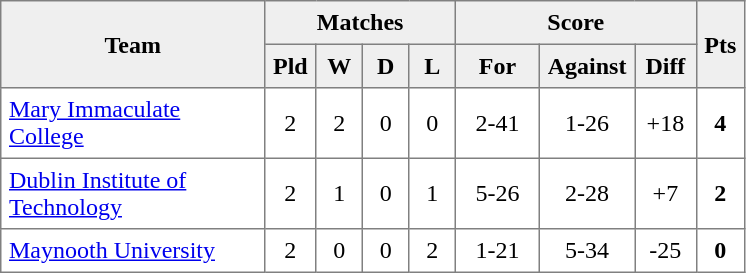<table style=border-collapse:collapse border=1 cellspacing=0 cellpadding=5>
<tr align=center bgcolor=#efefef>
<th rowspan=2 width=165>Team</th>
<th colspan=4>Matches</th>
<th colspan=3>Score</th>
<th rowspan=2width=20>Pts</th>
</tr>
<tr align=center bgcolor=#efefef>
<th width=20>Pld</th>
<th width=20>W</th>
<th width=20>D</th>
<th width=20>L</th>
<th width=45>For</th>
<th width=45>Against</th>
<th width=30>Diff</th>
</tr>
<tr align=center>
<td style="text-align:left;"><a href='#'>Mary Immaculate College</a></td>
<td>2</td>
<td>2</td>
<td>0</td>
<td>0</td>
<td>2-41</td>
<td>1-26</td>
<td>+18</td>
<td><strong>4</strong></td>
</tr>
<tr align=center>
<td style="text-align:left;"><a href='#'>Dublin Institute of Technology</a></td>
<td>2</td>
<td>1</td>
<td>0</td>
<td>1</td>
<td>5-26</td>
<td>2-28</td>
<td>+7</td>
<td><strong>2</strong></td>
</tr>
<tr align=center>
<td style="text-align:left;"><a href='#'>Maynooth University</a></td>
<td>2</td>
<td>0</td>
<td>0</td>
<td>2</td>
<td>1-21</td>
<td>5-34</td>
<td>-25</td>
<td><strong>0</strong></td>
</tr>
</table>
